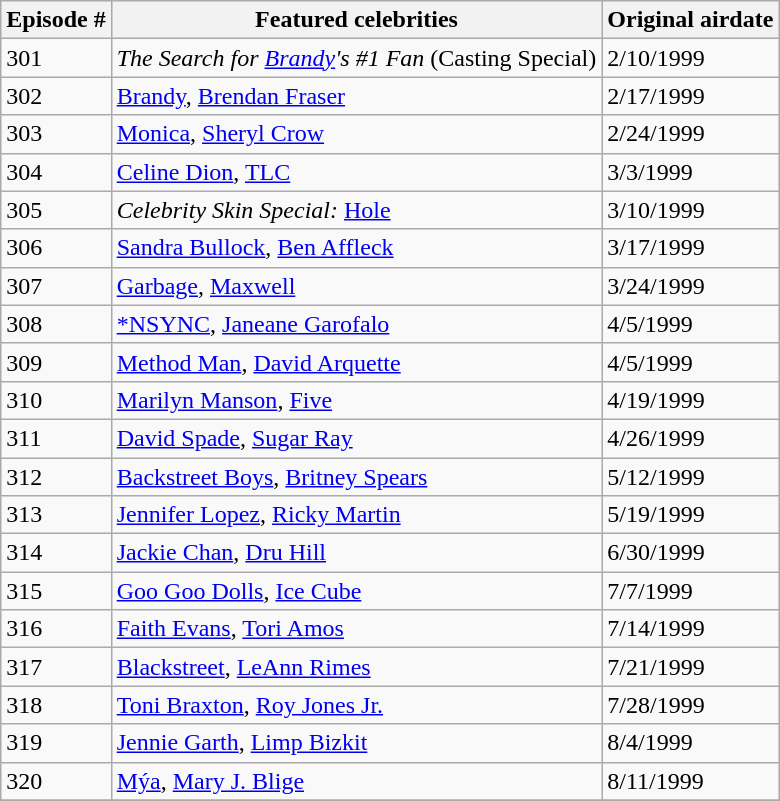<table class="wikitable">
<tr>
<th>Episode #</th>
<th>Featured celebrities</th>
<th>Original airdate</th>
</tr>
<tr>
<td>301</td>
<td><em>The Search for <a href='#'>Brandy</a>'s #1 Fan</em> (Casting Special)</td>
<td>2/10/1999</td>
</tr>
<tr>
<td>302</td>
<td><a href='#'>Brandy</a>, <a href='#'>Brendan Fraser</a></td>
<td>2/17/1999</td>
</tr>
<tr>
<td>303</td>
<td><a href='#'>Monica</a>, <a href='#'>Sheryl Crow</a></td>
<td>2/24/1999</td>
</tr>
<tr>
<td>304</td>
<td><a href='#'>Celine Dion</a>, <a href='#'>TLC</a></td>
<td>3/3/1999</td>
</tr>
<tr>
<td>305</td>
<td><em>Celebrity Skin Special:</em> <a href='#'>Hole</a></td>
<td>3/10/1999</td>
</tr>
<tr>
<td>306</td>
<td><a href='#'>Sandra Bullock</a>, <a href='#'>Ben Affleck</a></td>
<td>3/17/1999</td>
</tr>
<tr>
<td>307</td>
<td><a href='#'>Garbage</a>, <a href='#'>Maxwell</a></td>
<td>3/24/1999</td>
</tr>
<tr>
<td>308</td>
<td><a href='#'>*NSYNC</a>, <a href='#'>Janeane Garofalo</a></td>
<td>4/5/1999</td>
</tr>
<tr>
<td>309</td>
<td><a href='#'>Method Man</a>, <a href='#'>David Arquette</a></td>
<td>4/5/1999</td>
</tr>
<tr>
<td>310</td>
<td><a href='#'>Marilyn Manson</a>, <a href='#'>Five</a></td>
<td>4/19/1999</td>
</tr>
<tr>
<td>311</td>
<td><a href='#'>David Spade</a>, <a href='#'>Sugar Ray</a></td>
<td>4/26/1999</td>
</tr>
<tr>
<td>312</td>
<td><a href='#'>Backstreet Boys</a>, <a href='#'>Britney Spears</a></td>
<td>5/12/1999</td>
</tr>
<tr>
<td>313</td>
<td><a href='#'>Jennifer Lopez</a>, <a href='#'>Ricky Martin</a></td>
<td>5/19/1999</td>
</tr>
<tr>
<td>314</td>
<td><a href='#'>Jackie Chan</a>, <a href='#'>Dru Hill</a></td>
<td>6/30/1999</td>
</tr>
<tr>
<td>315</td>
<td><a href='#'>Goo Goo Dolls</a>, <a href='#'>Ice Cube</a></td>
<td>7/7/1999</td>
</tr>
<tr>
<td>316</td>
<td><a href='#'>Faith Evans</a>, <a href='#'>Tori Amos</a></td>
<td>7/14/1999</td>
</tr>
<tr>
<td>317</td>
<td><a href='#'>Blackstreet</a>, <a href='#'>LeAnn Rimes</a></td>
<td>7/21/1999</td>
</tr>
<tr>
<td>318</td>
<td><a href='#'>Toni Braxton</a>, <a href='#'>Roy Jones Jr.</a></td>
<td>7/28/1999</td>
</tr>
<tr>
<td>319</td>
<td><a href='#'>Jennie Garth</a>, <a href='#'>Limp Bizkit</a></td>
<td>8/4/1999</td>
</tr>
<tr>
<td>320</td>
<td><a href='#'>Mýa</a>, <a href='#'>Mary J. Blige</a></td>
<td>8/11/1999</td>
</tr>
<tr>
</tr>
</table>
